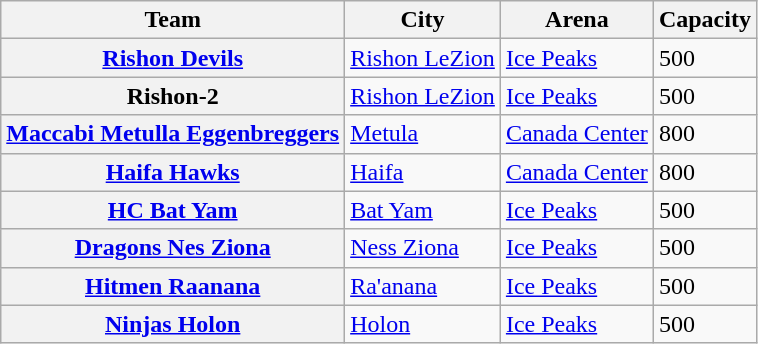<table class="wikitable">
<tr>
<th scope="col">Team</th>
<th scope="col">City</th>
<th scope="col">Arena</th>
<th scope="col">Capacity</th>
</tr>
<tr>
<th scope="row"><a href='#'>Rishon Devils</a></th>
<td><a href='#'>Rishon LeZion</a></td>
<td><a href='#'>Ice Peaks</a></td>
<td>500</td>
</tr>
<tr>
<th scope="row">Rishon-2</th>
<td><a href='#'>Rishon LeZion</a></td>
<td><a href='#'>Ice Peaks</a></td>
<td>500</td>
</tr>
<tr>
<th scope="row"><a href='#'>Maccabi Metulla Eggenbreggers</a></th>
<td><a href='#'>Metula</a></td>
<td><a href='#'>Canada Center</a></td>
<td>800</td>
</tr>
<tr>
<th scope="row"><a href='#'>Haifa Hawks</a></th>
<td><a href='#'>Haifa</a></td>
<td><a href='#'>Canada Center</a></td>
<td>800</td>
</tr>
<tr>
<th scope="row"><a href='#'>HC Bat Yam</a></th>
<td><a href='#'>Bat Yam</a></td>
<td><a href='#'>Ice Peaks</a></td>
<td>500</td>
</tr>
<tr>
<th scope="row"><a href='#'>Dragons Nes Ziona</a></th>
<td><a href='#'>Ness Ziona</a></td>
<td><a href='#'>Ice Peaks</a></td>
<td>500</td>
</tr>
<tr>
<th scope="row"><a href='#'>Hitmen Raanana</a></th>
<td><a href='#'>Ra'anana</a></td>
<td><a href='#'>Ice Peaks</a></td>
<td>500</td>
</tr>
<tr>
<th scope="row"><a href='#'>Ninjas Holon</a></th>
<td><a href='#'>Holon</a></td>
<td><a href='#'>Ice Peaks</a></td>
<td>500</td>
</tr>
</table>
